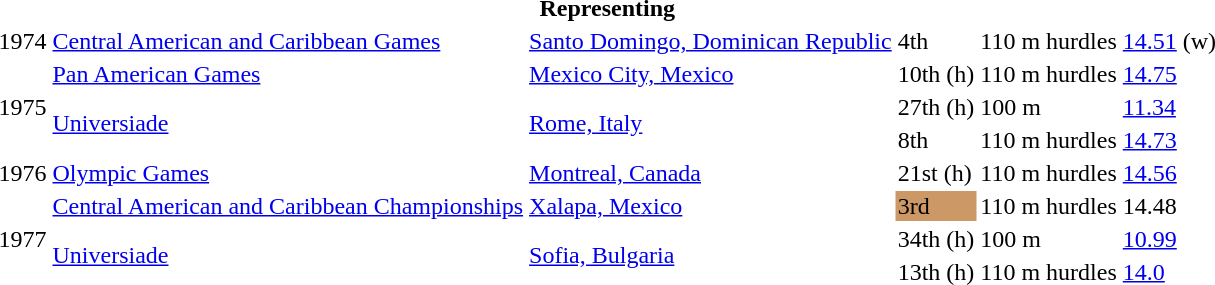<table>
<tr>
<th colspan="6">Representing </th>
</tr>
<tr>
<td>1974</td>
<td><a href='#'>Central American and Caribbean Games</a></td>
<td><a href='#'>Santo Domingo, Dominican Republic</a></td>
<td>4th</td>
<td>110 m hurdles</td>
<td><a href='#'>14.51</a> (w)</td>
</tr>
<tr>
<td rowspan=3>1975</td>
<td><a href='#'>Pan American Games</a></td>
<td><a href='#'>Mexico City, Mexico</a></td>
<td>10th (h)</td>
<td>110 m hurdles</td>
<td><a href='#'>14.75</a></td>
</tr>
<tr>
<td rowspan=2><a href='#'>Universiade</a></td>
<td rowspan=2><a href='#'>Rome, Italy</a></td>
<td>27th (h)</td>
<td>100 m</td>
<td><a href='#'>11.34</a></td>
</tr>
<tr>
<td>8th</td>
<td>110 m hurdles</td>
<td><a href='#'>14.73</a></td>
</tr>
<tr>
<td>1976</td>
<td><a href='#'>Olympic Games</a></td>
<td><a href='#'>Montreal, Canada</a></td>
<td>21st (h)</td>
<td>110 m hurdles</td>
<td><a href='#'>14.56</a></td>
</tr>
<tr>
<td rowspan=3>1977</td>
<td><a href='#'>Central American and Caribbean Championships</a></td>
<td><a href='#'>Xalapa, Mexico</a></td>
<td bgcolor=cc9966>3rd</td>
<td>110 m hurdles</td>
<td>14.48</td>
</tr>
<tr>
<td rowspan=2><a href='#'>Universiade</a></td>
<td rowspan=2><a href='#'>Sofia, Bulgaria</a></td>
<td>34th (h)</td>
<td>100 m</td>
<td><a href='#'>10.99</a></td>
</tr>
<tr>
<td>13th (h)</td>
<td>110 m hurdles</td>
<td><a href='#'>14.0</a></td>
</tr>
</table>
